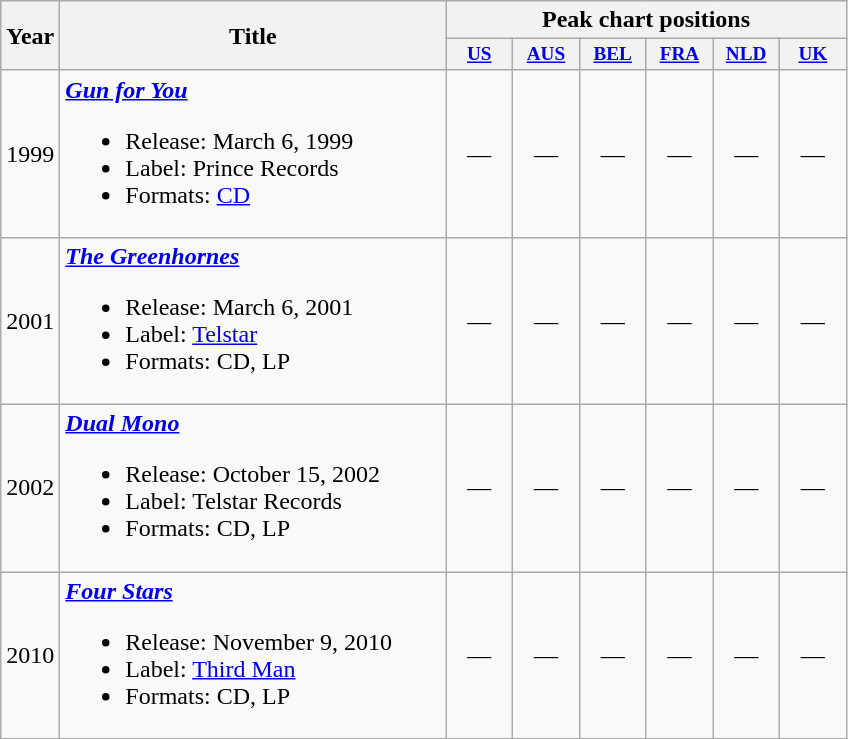<table class="wikitable">
<tr>
<th rowspan="2">Year</th>
<th rowspan="2" width="250">Title</th>
<th colspan="6">Peak chart positions</th>
</tr>
<tr>
<th style="width:3em;font-size:80%"><a href='#'>US</a><br></th>
<th style="width:3em;font-size:80%"><a href='#'>AUS</a><br></th>
<th style="width:3em;font-size:80%"><a href='#'>BEL</a><br></th>
<th style="width:3em;font-size:80%"><a href='#'>FRA</a><br></th>
<th style="width:3em;font-size:80%"><a href='#'>NLD</a><br></th>
<th style="width:3em;font-size:80%"><a href='#'>UK</a><br></th>
</tr>
<tr>
<td rowspan="1" align="center">1999</td>
<td><strong><em><a href='#'>Gun for You</a></em></strong><br><ul><li>Release: March 6, 1999</li><li>Label: Prince Records</li><li>Formats: <a href='#'>CD</a></li></ul></td>
<td align="center">—</td>
<td align="center">—</td>
<td align="center">—</td>
<td align="center">—</td>
<td align="center">—</td>
<td align="center">—</td>
</tr>
<tr>
<td rowspan="1" align="center">2001</td>
<td><strong><em><a href='#'>The Greenhornes</a></em></strong><br><ul><li>Release: March 6, 2001</li><li>Label: <a href='#'>Telstar</a></li><li>Formats: CD, LP</li></ul></td>
<td align="center">—</td>
<td align="center">—</td>
<td align="center">—</td>
<td align="center">—</td>
<td align="center">—</td>
<td align="center">—</td>
</tr>
<tr>
<td rowspan="1" align="center">2002</td>
<td><strong><em><a href='#'>Dual Mono</a></em></strong><br><ul><li>Release: October 15, 2002</li><li>Label: Telstar Records</li><li>Formats: CD, LP</li></ul></td>
<td align="center">—</td>
<td align="center">—</td>
<td align="center">—</td>
<td align="center">—</td>
<td align="center">—</td>
<td align="center">—</td>
</tr>
<tr>
<td rowspan="1" align="center">2010</td>
<td><strong><em><a href='#'>Four Stars</a></em></strong><br><ul><li>Release: November 9, 2010</li><li>Label: <a href='#'>Third Man</a></li><li>Formats: CD, LP</li></ul></td>
<td align="center">—</td>
<td align="center">—</td>
<td align="center">—</td>
<td align="center">—</td>
<td align="center">—</td>
<td align="center">—</td>
</tr>
<tr>
</tr>
<tr>
</tr>
</table>
